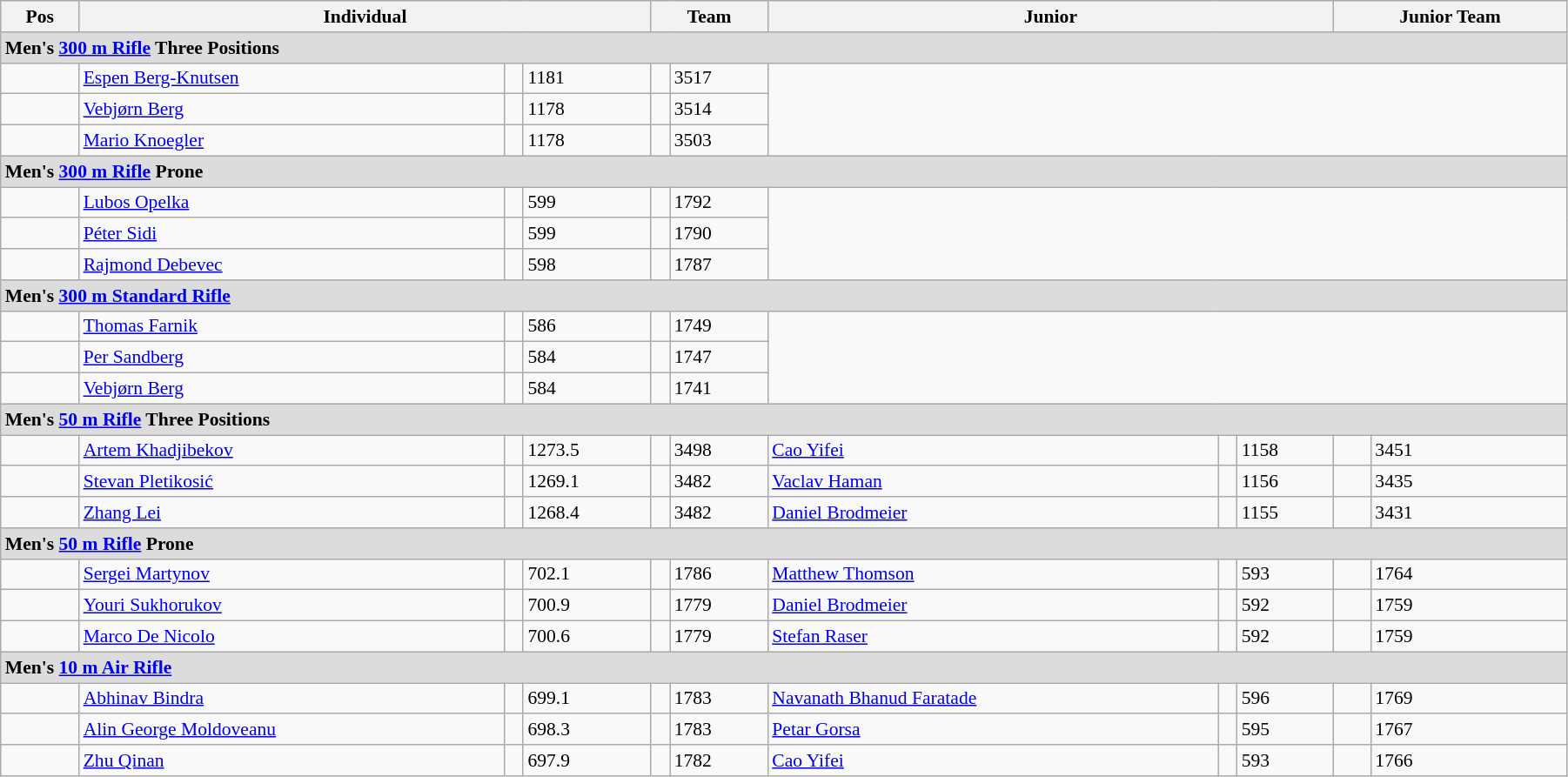<table class=wikitable style="width:95%; font-size: 90%;">
<tr>
<th>Pos</th>
<th colspan=3>Individual</th>
<th colspan=2>Team</th>
<th colspan=3>Junior</th>
<th colspan=3>Junior Team</th>
</tr>
<tr>
<td colspan=11 style="background:#dcdcdc"><strong>Men's <a href='#'>300 m Rifle</a> Three Positions</strong></td>
</tr>
<tr>
<td></td>
<td><a href='#'>Espen Berg-Knutsen</a></td>
<td></td>
<td>1181</td>
<td></td>
<td>3517</td>
</tr>
<tr>
<td></td>
<td><a href='#'>Vebjørn Berg</a></td>
<td></td>
<td>1178</td>
<td></td>
<td>3514</td>
</tr>
<tr>
<td></td>
<td><a href='#'>Mario Knoegler</a></td>
<td></td>
<td>1178</td>
<td></td>
<td>3503</td>
</tr>
<tr>
<td colspan=11 style="background:#dcdcdc"><strong>Men's <a href='#'>300 m Rifle</a> Prone</strong></td>
</tr>
<tr>
<td></td>
<td><a href='#'>Lubos Opelka</a></td>
<td></td>
<td>599</td>
<td></td>
<td>1792</td>
</tr>
<tr>
<td></td>
<td><a href='#'>Péter Sidi</a></td>
<td></td>
<td>599</td>
<td></td>
<td>1790</td>
</tr>
<tr>
<td></td>
<td><a href='#'>Rajmond Debevec</a></td>
<td></td>
<td>598</td>
<td></td>
<td>1787</td>
</tr>
<tr>
<td colspan=11 style="background:#dcdcdc"><strong>Men's <a href='#'>300 m Standard Rifle</a></strong></td>
</tr>
<tr>
<td></td>
<td><a href='#'>Thomas Farnik</a></td>
<td></td>
<td>586</td>
<td></td>
<td>1749</td>
</tr>
<tr>
<td></td>
<td><a href='#'>Per Sandberg</a></td>
<td></td>
<td>584</td>
<td></td>
<td>1747</td>
</tr>
<tr>
<td></td>
<td><a href='#'>Vebjørn Berg</a></td>
<td></td>
<td>584</td>
<td></td>
<td>1741</td>
</tr>
<tr>
<td colspan=11 style="background:#dcdcdc"><strong>Men's <a href='#'>50 m Rifle</a> Three Positions</strong></td>
</tr>
<tr>
<td></td>
<td><a href='#'>Artem Khadjibekov</a></td>
<td></td>
<td>1273.5</td>
<td></td>
<td>3498</td>
<td><a href='#'>Cao Yifei</a></td>
<td></td>
<td>1158</td>
<td></td>
<td>3451</td>
</tr>
<tr>
<td></td>
<td><a href='#'>Stevan Pletikosić</a></td>
<td></td>
<td>1269.1</td>
<td></td>
<td>3482</td>
<td><a href='#'>Vaclav Haman</a></td>
<td></td>
<td>1156</td>
<td></td>
<td>3435</td>
</tr>
<tr>
<td></td>
<td><a href='#'>Zhang Lei</a></td>
<td></td>
<td>1268.4</td>
<td></td>
<td>3482</td>
<td><a href='#'>Daniel Brodmeier</a></td>
<td></td>
<td>1155</td>
<td></td>
<td>3431</td>
</tr>
<tr>
<td colspan=11 style="background:#dcdcdc"><strong>Men's <a href='#'>50 m Rifle</a> Prone</strong></td>
</tr>
<tr>
<td></td>
<td><a href='#'>Sergei Martynov</a></td>
<td></td>
<td>702.1</td>
<td></td>
<td>1786</td>
<td><a href='#'>Matthew Thomson</a></td>
<td></td>
<td>593</td>
<td></td>
<td>1764</td>
</tr>
<tr>
<td></td>
<td><a href='#'>Youri Sukhorukov</a></td>
<td></td>
<td>700.9</td>
<td></td>
<td>1779</td>
<td><a href='#'>Daniel Brodmeier</a></td>
<td></td>
<td>592</td>
<td></td>
<td>1759</td>
</tr>
<tr>
<td></td>
<td><a href='#'>Marco De Nicolo</a></td>
<td></td>
<td>700.6</td>
<td></td>
<td>1779</td>
<td><a href='#'>Stefan Raser</a></td>
<td></td>
<td>592</td>
<td></td>
<td>1759</td>
</tr>
<tr>
<td colspan=11 style="background:#dcdcdc"><strong>Men's <a href='#'>10 m Air Rifle</a></strong></td>
</tr>
<tr>
<td></td>
<td><a href='#'>Abhinav Bindra</a></td>
<td></td>
<td>699.1</td>
<td></td>
<td>1783</td>
<td><a href='#'>Navanath Bhanud Faratade</a></td>
<td></td>
<td>596</td>
<td></td>
<td>1769</td>
</tr>
<tr>
<td></td>
<td><a href='#'>Alin George Moldoveanu</a></td>
<td></td>
<td>698.3</td>
<td></td>
<td>1783</td>
<td><a href='#'>Petar Gorsa</a></td>
<td></td>
<td>595</td>
<td></td>
<td>1767</td>
</tr>
<tr>
<td></td>
<td><a href='#'>Zhu Qinan</a></td>
<td></td>
<td>697.9</td>
<td></td>
<td>1782</td>
<td><a href='#'>Cao Yifei</a></td>
<td></td>
<td>593</td>
<td></td>
<td>1766</td>
</tr>
</table>
